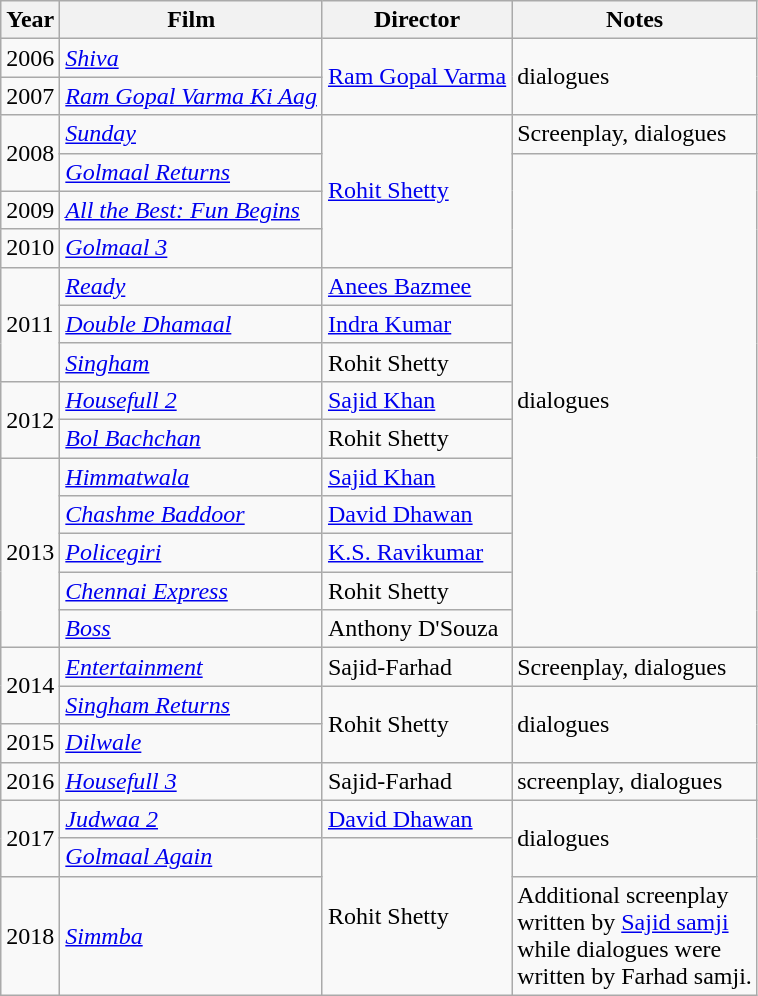<table class="wikitable sortable">
<tr>
<th>Year</th>
<th>Film</th>
<th>Director</th>
<th>Notes</th>
</tr>
<tr>
<td>2006</td>
<td><em><a href='#'>Shiva</a></em></td>
<td rowspan="2"><a href='#'>Ram Gopal Varma</a></td>
<td rowspan="2">dialogues</td>
</tr>
<tr>
<td>2007</td>
<td><em><a href='#'>Ram Gopal Varma Ki Aag</a></em></td>
</tr>
<tr>
<td rowspan="2">2008</td>
<td><em><a href='#'>Sunday</a></em></td>
<td rowspan=4><a href='#'>Rohit Shetty</a></td>
<td>Screenplay, dialogues</td>
</tr>
<tr>
<td><em><a href='#'>Golmaal Returns</a></em></td>
<td rowspan="13">dialogues</td>
</tr>
<tr>
<td>2009</td>
<td><em><a href='#'>All the Best: Fun Begins</a></em></td>
</tr>
<tr>
<td>2010</td>
<td><em><a href='#'>Golmaal 3</a></em></td>
</tr>
<tr>
<td rowspan="3">2011</td>
<td><em><a href='#'>Ready</a></em></td>
<td><a href='#'>Anees Bazmee</a></td>
</tr>
<tr>
<td><em><a href='#'>Double Dhamaal</a></em></td>
<td><a href='#'>Indra Kumar</a></td>
</tr>
<tr>
<td><em><a href='#'>Singham</a></em></td>
<td>Rohit Shetty</td>
</tr>
<tr>
<td rowspan="2">2012</td>
<td><em><a href='#'>Housefull 2</a></em></td>
<td><a href='#'>Sajid Khan</a></td>
</tr>
<tr>
<td><em><a href='#'>Bol Bachchan</a></em></td>
<td>Rohit Shetty</td>
</tr>
<tr>
<td rowspan="5">2013</td>
<td><em><a href='#'>Himmatwala</a></em></td>
<td><a href='#'>Sajid Khan</a></td>
</tr>
<tr>
<td><em><a href='#'>Chashme Baddoor</a></em></td>
<td><a href='#'>David Dhawan</a></td>
</tr>
<tr>
<td><em><a href='#'>Policegiri</a></em></td>
<td><a href='#'>K.S. Ravikumar</a></td>
</tr>
<tr>
<td><em><a href='#'>Chennai Express</a></em></td>
<td>Rohit Shetty</td>
</tr>
<tr>
<td><em><a href='#'>Boss</a></em></td>
<td>Anthony D'Souza</td>
</tr>
<tr>
<td rowspan="2">2014</td>
<td><em><a href='#'>Entertainment</a></em></td>
<td>Sajid-Farhad</td>
<td>Screenplay, dialogues</td>
</tr>
<tr>
<td><em><a href='#'>Singham Returns</a></em></td>
<td rowspan=2>Rohit Shetty</td>
<td rowspan="2">dialogues</td>
</tr>
<tr>
<td>2015</td>
<td><em><a href='#'>Dilwale</a></em></td>
</tr>
<tr>
<td>2016</td>
<td><em><a href='#'>Housefull 3</a></em></td>
<td>Sajid-Farhad</td>
<td>screenplay, dialogues</td>
</tr>
<tr>
<td rowspan="2">2017</td>
<td><em><a href='#'>Judwaa 2</a></em></td>
<td><a href='#'>David Dhawan</a></td>
<td rowspan="2">dialogues</td>
</tr>
<tr>
<td><em><a href='#'>Golmaal Again</a></em></td>
<td rowspan=2>Rohit Shetty</td>
</tr>
<tr>
<td>2018</td>
<td><em><a href='#'>Simmba</a></em></td>
<td>Additional screenplay<br>written by <a href='#'>Sajid samji</a><br>while dialogues were<br>written by Farhad samji.</td>
</tr>
</table>
